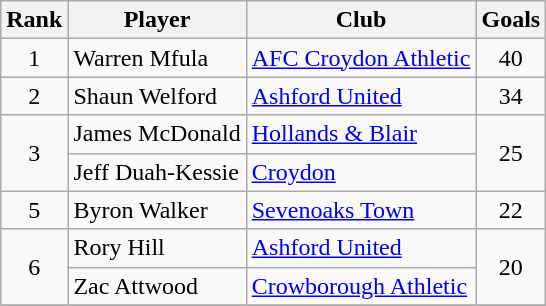<table class="wikitable" style="text-align:center">
<tr>
<th>Rank</th>
<th>Player</th>
<th>Club</th>
<th>Goals</th>
</tr>
<tr>
<td rowspan="1">1</td>
<td align="left">Warren Mfula</td>
<td align="left"><a href='#'>AFC Croydon Athletic</a></td>
<td rowspan="1">40</td>
</tr>
<tr>
<td rowspan="1">2</td>
<td align="left">Shaun Welford</td>
<td align="left"><a href='#'>Ashford United</a></td>
<td rowspan="1">34</td>
</tr>
<tr>
<td rowspan="2">3</td>
<td align="left">James McDonald</td>
<td align="left"><a href='#'>Hollands & Blair</a></td>
<td rowspan="2">25</td>
</tr>
<tr>
<td align="left">Jeff Duah-Kessie</td>
<td align="left"><a href='#'>Croydon</a></td>
</tr>
<tr>
<td rowspan="1">5</td>
<td align="left">Byron Walker</td>
<td align="left"><a href='#'>Sevenoaks Town</a></td>
<td rowspan="1">22</td>
</tr>
<tr>
<td rowspan="2">6</td>
<td align="left">Rory Hill</td>
<td align="left"><a href='#'>Ashford United</a></td>
<td rowspan="2">20</td>
</tr>
<tr>
<td align="left">Zac Attwood</td>
<td align="left"><a href='#'>Crowborough Athletic</a></td>
</tr>
<tr>
</tr>
</table>
